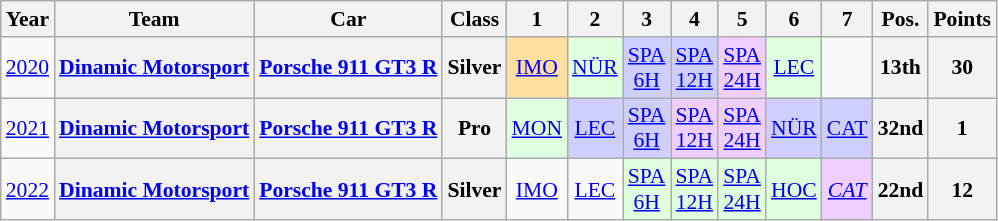<table class="wikitable" border="1" style="text-align:center; font-size:90%;">
<tr>
<th>Year</th>
<th>Team</th>
<th>Car</th>
<th>Class</th>
<th>1</th>
<th>2</th>
<th>3</th>
<th>4</th>
<th>5</th>
<th>6</th>
<th>7</th>
<th>Pos.</th>
<th>Points</th>
</tr>
<tr>
<td><a href='#'>2020</a></td>
<th><a href='#'>Dinamic Motorsport</a></th>
<th><a href='#'>Porsche 911 GT3 R</a></th>
<th>Silver</th>
<td style="background:#FFDF9F;"><a href='#'>IMO</a><br></td>
<td style="background:#DFFFDF;"><a href='#'>NÜR</a><br></td>
<td style="background:#CFCFFF;"><a href='#'>SPA<br>6H</a><br></td>
<td style="background:#CFCFFF;"><a href='#'>SPA<br>12H</a><br></td>
<td style="background:#EFCFFF;"><a href='#'>SPA<br>24H</a><br></td>
<td style="background:#DFFFDF;"><a href='#'>LEC</a><br></td>
<td></td>
<th>13th</th>
<th>30</th>
</tr>
<tr>
<td><a href='#'>2021</a></td>
<th><a href='#'>Dinamic Motorsport</a></th>
<th><a href='#'>Porsche 911 GT3 R</a></th>
<th>Pro</th>
<td style="background:#DFFFDF;"><a href='#'>MON</a><br></td>
<td style="background:#CFCFFF;"><a href='#'>LEC</a><br></td>
<td style="background:#CFCFFF;"><a href='#'>SPA<br>6H</a><br></td>
<td style="background:#EFCFFF;"><a href='#'>SPA<br>12H</a><br></td>
<td style="background:#EFCFFF;"><a href='#'>SPA<br>24H</a><br></td>
<td style="background:#CFCFFF;"><a href='#'>NÜR</a><br></td>
<td style="background:#CFCFFF;"><a href='#'>CAT</a><br></td>
<th>32nd</th>
<th>1</th>
</tr>
<tr>
<td><a href='#'>2022</a></td>
<th><a href='#'>Dinamic Motorsport</a></th>
<th><a href='#'>Porsche 911 GT3 R</a></th>
<th>Silver</th>
<td style="background:#;"><a href='#'>IMO</a><br></td>
<td style="background:#;"><a href='#'>LEC</a><br></td>
<td style="background:#DFFFDF;"><a href='#'>SPA<br>6H</a><br></td>
<td style="background:#DFFFDF;"><a href='#'>SPA<br>12H</a><br></td>
<td style="background:#DFFFDF;"><a href='#'>SPA<br>24H</a><br></td>
<td style="background:#DFFFDF;"><a href='#'>HOC</a><br></td>
<td style="background:#EFCFFF;"><em><a href='#'>CAT</a></em><br></td>
<th>22nd</th>
<th>12</th>
</tr>
</table>
